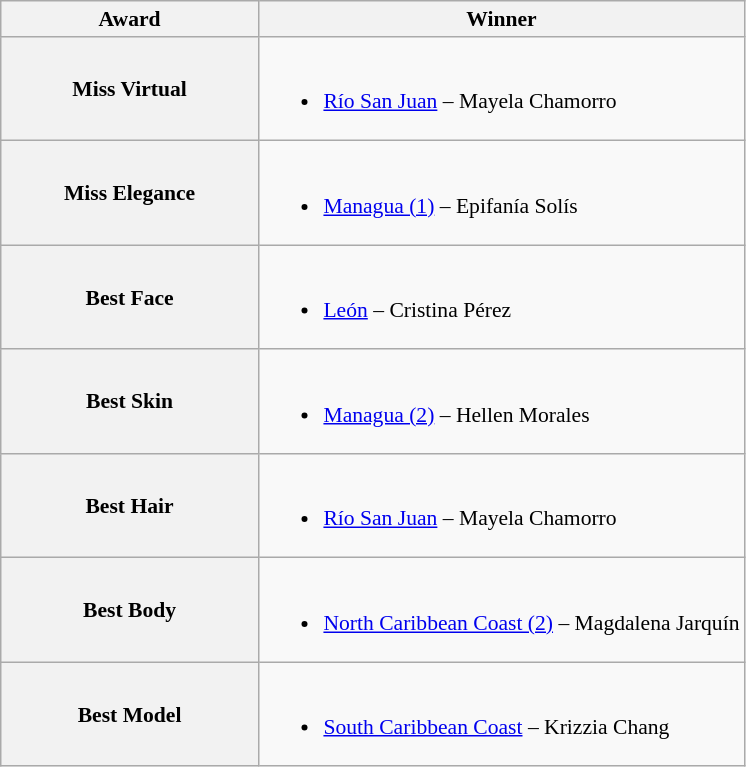<table class="wikitable" style="font-size: 90%";>
<tr>
<th width=165px>Award</th>
<th>Winner</th>
</tr>
<tr>
<th>Miss Virtual</th>
<td><br><ul><li><a href='#'>Río San Juan</a> – Mayela Chamorro</li></ul></td>
</tr>
<tr>
<th>Miss Elegance</th>
<td><br><ul><li><a href='#'>Managua (1)</a> – Epifanía Solís</li></ul></td>
</tr>
<tr>
<th>Best Face</th>
<td><br><ul><li><a href='#'>León</a> – Cristina Pérez</li></ul></td>
</tr>
<tr>
<th>Best Skin</th>
<td><br><ul><li><a href='#'>Managua (2)</a> – Hellen Morales</li></ul></td>
</tr>
<tr>
<th>Best Hair</th>
<td><br><ul><li><a href='#'>Río San Juan</a> – Mayela Chamorro</li></ul></td>
</tr>
<tr>
<th>Best Body</th>
<td><br><ul><li><a href='#'>North Caribbean Coast (2)</a> – Magdalena Jarquín</li></ul></td>
</tr>
<tr>
<th>Best Model</th>
<td><br><ul><li><a href='#'>South Caribbean Coast</a> – Krizzia Chang</li></ul></td>
</tr>
</table>
